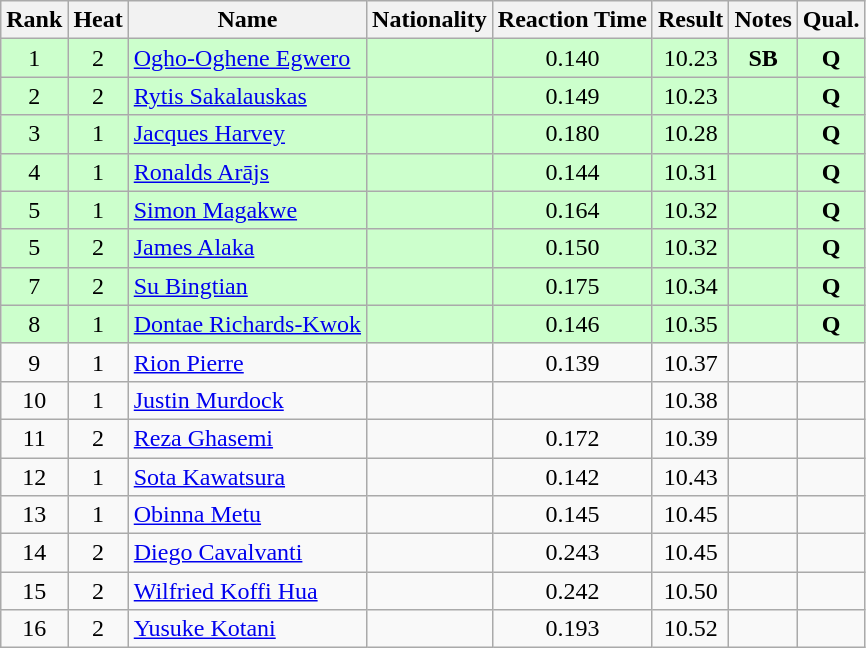<table class="wikitable sortable" style="text-align:center">
<tr>
<th>Rank</th>
<th>Heat</th>
<th>Name</th>
<th>Nationality</th>
<th>Reaction Time</th>
<th>Result</th>
<th>Notes</th>
<th>Qual.</th>
</tr>
<tr bgcolor=ccffcc>
<td>1</td>
<td>2</td>
<td align="left"><a href='#'>Ogho-Oghene Egwero</a></td>
<td align="left"></td>
<td>0.140</td>
<td>10.23</td>
<td><strong>SB</strong></td>
<td><strong>Q</strong></td>
</tr>
<tr bgcolor=ccffcc>
<td>2</td>
<td>2</td>
<td align="left"><a href='#'>Rytis Sakalauskas</a></td>
<td align="left"></td>
<td>0.149</td>
<td>10.23</td>
<td></td>
<td><strong>Q</strong></td>
</tr>
<tr bgcolor=ccffcc>
<td>3</td>
<td>1</td>
<td align="left"><a href='#'>Jacques Harvey</a></td>
<td align="left"></td>
<td>0.180</td>
<td>10.28</td>
<td></td>
<td><strong>Q</strong></td>
</tr>
<tr bgcolor=ccffcc>
<td>4</td>
<td>1</td>
<td align="left"><a href='#'>Ronalds Arājs</a></td>
<td align="left"></td>
<td>0.144</td>
<td>10.31</td>
<td></td>
<td><strong>Q</strong></td>
</tr>
<tr bgcolor=ccffcc>
<td>5</td>
<td>1</td>
<td align="left"><a href='#'>Simon Magakwe</a></td>
<td align="left"></td>
<td>0.164</td>
<td>10.32</td>
<td></td>
<td><strong>Q</strong></td>
</tr>
<tr bgcolor=ccffcc>
<td>5</td>
<td>2</td>
<td align="left"><a href='#'>James Alaka</a></td>
<td align="left"></td>
<td>0.150</td>
<td>10.32</td>
<td></td>
<td><strong>Q</strong></td>
</tr>
<tr bgcolor=ccffcc>
<td>7</td>
<td>2</td>
<td align="left"><a href='#'>Su Bingtian</a></td>
<td align="left"></td>
<td>0.175</td>
<td>10.34</td>
<td></td>
<td><strong>Q</strong></td>
</tr>
<tr bgcolor=ccffcc>
<td>8</td>
<td>1</td>
<td align="left"><a href='#'>Dontae Richards-Kwok</a></td>
<td align="left"></td>
<td>0.146</td>
<td>10.35</td>
<td></td>
<td><strong>Q</strong></td>
</tr>
<tr>
<td>9</td>
<td>1</td>
<td align="left"><a href='#'>Rion Pierre</a></td>
<td align="left"></td>
<td>0.139</td>
<td>10.37</td>
<td></td>
<td></td>
</tr>
<tr>
<td>10</td>
<td>1</td>
<td align="left"><a href='#'>Justin Murdock</a></td>
<td align="left"></td>
<td></td>
<td>10.38</td>
<td></td>
<td></td>
</tr>
<tr>
<td>11</td>
<td>2</td>
<td align="left"><a href='#'>Reza Ghasemi</a></td>
<td align="left"></td>
<td>0.172</td>
<td>10.39</td>
<td></td>
<td></td>
</tr>
<tr>
<td>12</td>
<td>1</td>
<td align="left"><a href='#'>Sota Kawatsura</a></td>
<td align="left"></td>
<td>0.142</td>
<td>10.43</td>
<td></td>
<td></td>
</tr>
<tr>
<td>13</td>
<td>1</td>
<td align="left"><a href='#'>Obinna Metu</a></td>
<td align="left"></td>
<td>0.145</td>
<td>10.45</td>
<td></td>
<td></td>
</tr>
<tr>
<td>14</td>
<td>2</td>
<td align="left"><a href='#'>Diego Cavalvanti</a></td>
<td align="left"></td>
<td>0.243</td>
<td>10.45</td>
<td></td>
<td></td>
</tr>
<tr>
<td>15</td>
<td>2</td>
<td align="left"><a href='#'>Wilfried Koffi Hua</a></td>
<td align="left"></td>
<td>0.242</td>
<td>10.50</td>
<td></td>
<td></td>
</tr>
<tr>
<td>16</td>
<td>2</td>
<td align="left"><a href='#'>Yusuke Kotani</a></td>
<td align="left"></td>
<td>0.193</td>
<td>10.52</td>
<td></td>
<td></td>
</tr>
</table>
